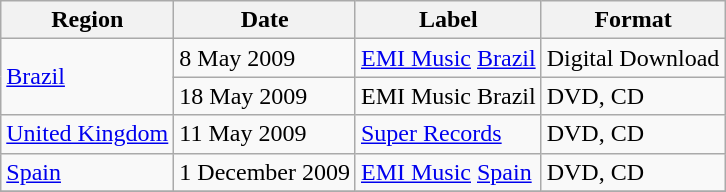<table class="wikitable">
<tr>
<th>Region</th>
<th>Date</th>
<th>Label</th>
<th>Format</th>
</tr>
<tr>
<td rowspan="2"><a href='#'>Brazil</a></td>
<td>8 May 2009</td>
<td><a href='#'>EMI Music</a> <a href='#'>Brazil</a></td>
<td>Digital Download</td>
</tr>
<tr>
<td>18 May 2009</td>
<td>EMI Music Brazil</td>
<td>DVD, CD</td>
</tr>
<tr>
<td><a href='#'>United Kingdom</a></td>
<td>11 May 2009</td>
<td><a href='#'>Super Records</a></td>
<td>DVD, CD</td>
</tr>
<tr>
<td><a href='#'>Spain</a></td>
<td>1 December 2009</td>
<td><a href='#'>EMI Music</a> <a href='#'>Spain</a></td>
<td>DVD, CD</td>
</tr>
<tr>
</tr>
</table>
